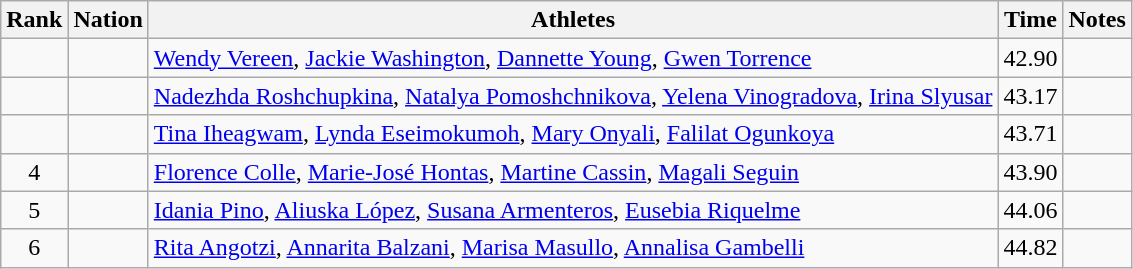<table class="wikitable sortable" style="text-align:center">
<tr>
<th>Rank</th>
<th>Nation</th>
<th>Athletes</th>
<th>Time</th>
<th>Notes</th>
</tr>
<tr>
<td></td>
<td align=left></td>
<td align=left><a href='#'>Wendy Vereen</a>, <a href='#'>Jackie Washington</a>, <a href='#'>Dannette Young</a>, <a href='#'>Gwen Torrence</a></td>
<td>42.90</td>
<td></td>
</tr>
<tr>
<td></td>
<td align=left></td>
<td align=left><a href='#'>Nadezhda Roshchupkina</a>, <a href='#'>Natalya Pomoshchnikova</a>, <a href='#'>Yelena Vinogradova</a>, <a href='#'>Irina Slyusar</a></td>
<td>43.17</td>
<td></td>
</tr>
<tr>
<td></td>
<td align=left></td>
<td align=left><a href='#'>Tina Iheagwam</a>, <a href='#'>Lynda Eseimokumoh</a>, <a href='#'>Mary Onyali</a>, <a href='#'>Falilat Ogunkoya</a></td>
<td>43.71</td>
<td></td>
</tr>
<tr>
<td>4</td>
<td align=left></td>
<td align=left><a href='#'>Florence Colle</a>, <a href='#'>Marie-José Hontas</a>, <a href='#'>Martine Cassin</a>, <a href='#'>Magali Seguin</a></td>
<td>43.90</td>
<td></td>
</tr>
<tr>
<td>5</td>
<td align=left></td>
<td align=left><a href='#'>Idania Pino</a>, <a href='#'>Aliuska López</a>, <a href='#'>Susana Armenteros</a>, <a href='#'>Eusebia Riquelme</a></td>
<td>44.06</td>
<td></td>
</tr>
<tr>
<td>6</td>
<td align=left></td>
<td align=left><a href='#'>Rita Angotzi</a>, <a href='#'>Annarita Balzani</a>, <a href='#'>Marisa Masullo</a>, <a href='#'>Annalisa Gambelli</a></td>
<td>44.82</td>
<td></td>
</tr>
</table>
